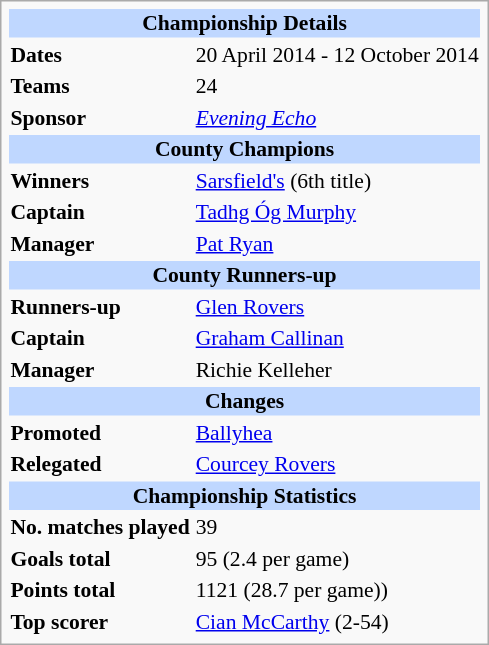<table class="infobox" style="font-size: 90%;">
<tr>
<th style="background: #BFD7FF; text-align: center" colspan=3>Championship Details</th>
</tr>
<tr>
<td><strong>Dates</strong></td>
<td colspan=2>20 April 2014 - 12 October 2014</td>
</tr>
<tr>
<td><strong>Teams</strong></td>
<td colspan=2>24</td>
</tr>
<tr>
<td><strong>Sponsor</strong></td>
<td colspan=2><em><a href='#'>Evening Echo</a></em></td>
</tr>
<tr>
<th style="background: #BFD7FF; text-align: center" colspan=3>County Champions</th>
</tr>
<tr>
<td><strong>Winners</strong></td>
<td colspan=2><a href='#'>Sarsfield's</a> (6th title)</td>
</tr>
<tr>
<td><strong>Captain</strong></td>
<td colspan=2><a href='#'>Tadhg Óg Murphy</a></td>
</tr>
<tr>
<td><strong>Manager</strong></td>
<td colspan=2><a href='#'>Pat Ryan</a></td>
</tr>
<tr>
<th style="background: #BFD7FF; text-align: center" colspan=3>County Runners-up</th>
</tr>
<tr>
<td><strong>Runners-up</strong></td>
<td colspan=2><a href='#'>Glen Rovers</a></td>
</tr>
<tr>
<td><strong>Captain</strong></td>
<td colspan=2><a href='#'>Graham Callinan</a></td>
</tr>
<tr>
<td><strong>Manager</strong></td>
<td colspan=2>Richie Kelleher</td>
</tr>
<tr>
<th style="background: #BFD7FF; text-align: center" colspan=3>Changes</th>
</tr>
<tr>
<td><strong>Promoted</strong></td>
<td colspan=2><a href='#'>Ballyhea</a></td>
</tr>
<tr>
<td><strong>Relegated</strong></td>
<td colspan=2><a href='#'>Courcey Rovers</a></td>
</tr>
<tr>
<th style="background: #BFD7FF; text-align: center" colspan=4>Championship Statistics</th>
</tr>
<tr>
<td><strong>No. matches played</strong></td>
<td colspan=2>39</td>
</tr>
<tr>
<td><strong>Goals total</strong></td>
<td colspan=2>95 (2.4 per game)</td>
</tr>
<tr>
<td><strong>Points total</strong></td>
<td colspan=2>1121 (28.7 per game))</td>
</tr>
<tr>
<td><strong>Top scorer</strong></td>
<td colspan=2><a href='#'>Cian McCarthy</a> (2-54)</td>
</tr>
</table>
